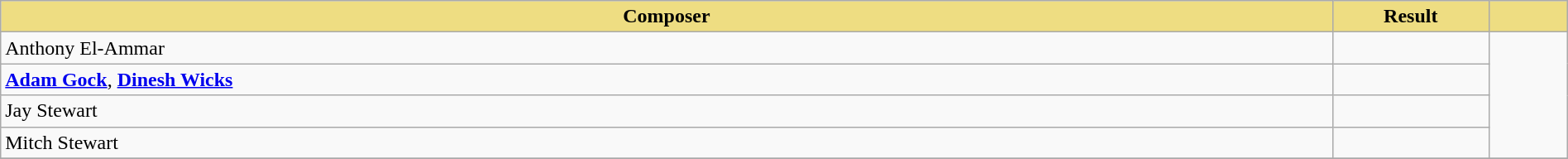<table class="wikitable" width=100%>
<tr>
<th style="width:85%;background:#EEDD82;">Composer</th>
<th style="width:10%;background:#EEDD82;">Result</th>
<th style="width:5%;background:#EEDD82;"></th>
</tr>
<tr>
<td>Anthony El-Ammar</td>
<td></td>
<td rowspan="4"><br></td>
</tr>
<tr>
<td><strong><a href='#'>Adam Gock</a></strong>, <strong><a href='#'>Dinesh Wicks</a></strong></td>
<td></td>
</tr>
<tr>
<td>Jay Stewart</td>
<td></td>
</tr>
<tr>
<td>Mitch Stewart</td>
<td></td>
</tr>
<tr>
</tr>
</table>
